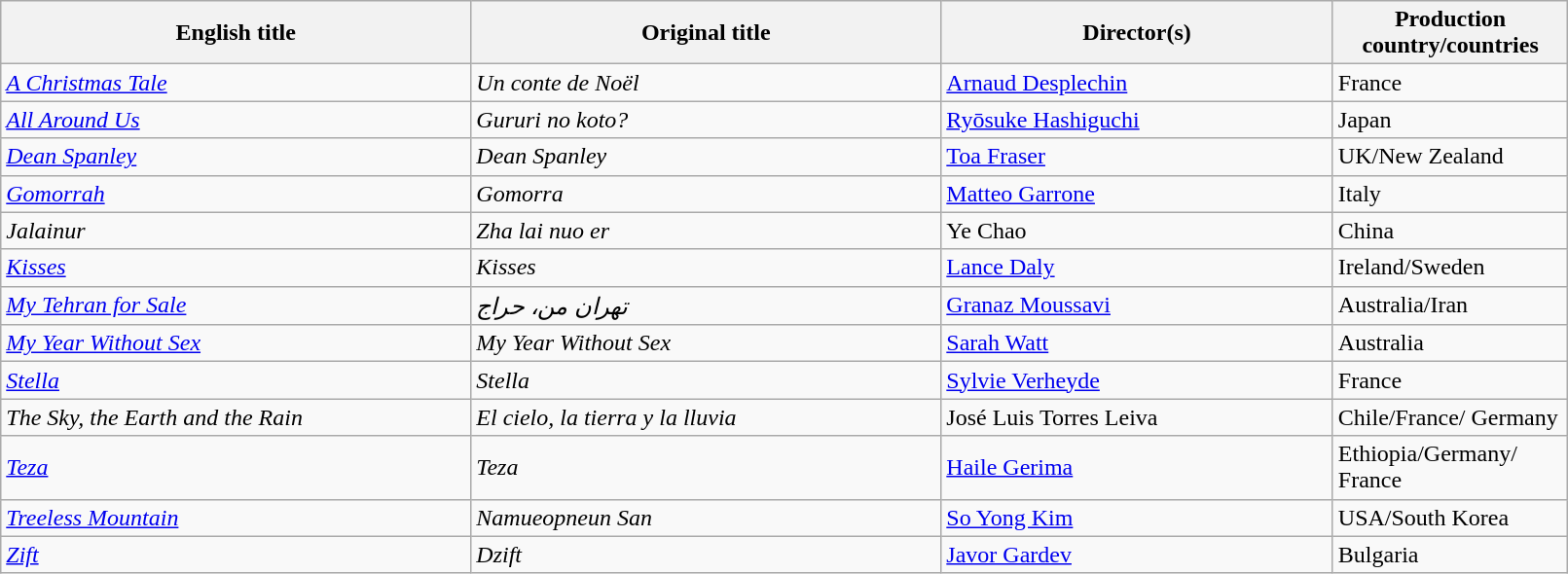<table class="sortable wikitable" width="85%" cellpadding="5">
<tr>
<th width="30%">English title</th>
<th width="30%">Original title</th>
<th width="25%">Director(s)</th>
<th width="15%">Production country/countries</th>
</tr>
<tr>
<td><em><a href='#'>A Christmas Tale</a></em></td>
<td><em>Un conte de Noël</em></td>
<td><a href='#'>Arnaud Desplechin</a></td>
<td>France</td>
</tr>
<tr>
<td><em><a href='#'>All Around Us</a></em></td>
<td><em>Gururi no koto?</em></td>
<td><a href='#'>Ryōsuke Hashiguchi</a></td>
<td>Japan</td>
</tr>
<tr>
<td><em><a href='#'>Dean Spanley</a></em></td>
<td><em>Dean Spanley</em></td>
<td><a href='#'>Toa Fraser</a></td>
<td>UK/New Zealand</td>
</tr>
<tr>
<td><em><a href='#'>Gomorrah</a></em></td>
<td><em>Gomorra</em></td>
<td><a href='#'>Matteo Garrone</a></td>
<td>Italy</td>
</tr>
<tr>
<td><em>Jalainur</em></td>
<td><em>Zha lai nuo er</em></td>
<td>Ye Chao</td>
<td>China</td>
</tr>
<tr>
<td><em><a href='#'>Kisses</a></em></td>
<td><em>Kisses</em></td>
<td><a href='#'>Lance Daly</a></td>
<td>Ireland/Sweden</td>
</tr>
<tr>
<td><em><a href='#'>My Tehran for Sale</a></em></td>
<td><em>تهران من، حراج</em></td>
<td><a href='#'>Granaz Moussavi</a></td>
<td>Australia/Iran</td>
</tr>
<tr>
<td><em><a href='#'>My Year Without Sex</a></em></td>
<td><em>My Year Without Sex</em></td>
<td><a href='#'>Sarah Watt</a></td>
<td>Australia</td>
</tr>
<tr>
<td><em><a href='#'>Stella</a></em></td>
<td><em>Stella</em></td>
<td><a href='#'>Sylvie Verheyde</a></td>
<td>France</td>
</tr>
<tr>
<td><em>The Sky, the Earth and the Rain</em></td>
<td><em>El cielo, la tierra y la lluvia</em></td>
<td>José Luis Torres Leiva</td>
<td>Chile/France/ Germany</td>
</tr>
<tr>
<td><em><a href='#'>Teza</a></em></td>
<td><em>Teza</em></td>
<td><a href='#'>Haile Gerima</a></td>
<td>Ethiopia/Germany/ France</td>
</tr>
<tr -style="background:#FFDEAD;">
<td><em><a href='#'>Treeless Mountain</a></em></td>
<td><em>Namueopneun San</em></td>
<td><a href='#'>So Yong Kim</a></td>
<td>USA/South Korea</td>
</tr>
<tr>
<td><em><a href='#'>Zift</a></em></td>
<td><em>Dzift</em></td>
<td><a href='#'>Javor Gardev</a></td>
<td>Bulgaria</td>
</tr>
</table>
